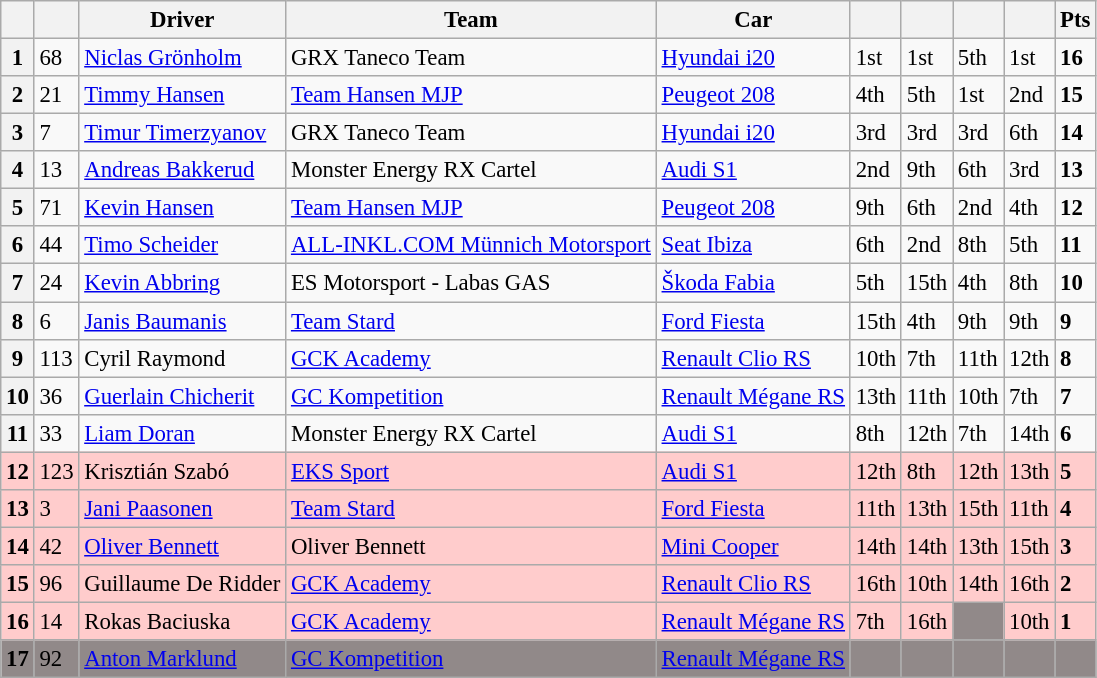<table class="wikitable" style="font-size:95%">
<tr>
<th></th>
<th></th>
<th>Driver</th>
<th>Team</th>
<th>Car</th>
<th></th>
<th></th>
<th></th>
<th></th>
<th>Pts</th>
</tr>
<tr>
<th>1</th>
<td>68</td>
<td> <a href='#'>Niclas Grönholm</a></td>
<td>GRX Taneco Team</td>
<td><a href='#'>Hyundai i20</a></td>
<td>1st</td>
<td>1st</td>
<td>5th</td>
<td>1st</td>
<td><strong>16</strong></td>
</tr>
<tr>
<th>2</th>
<td>21</td>
<td> <a href='#'>Timmy Hansen</a></td>
<td><a href='#'>Team Hansen MJP</a></td>
<td><a href='#'>Peugeot 208</a></td>
<td>4th</td>
<td>5th</td>
<td>1st</td>
<td>2nd</td>
<td><strong>15</strong></td>
</tr>
<tr>
<th>3</th>
<td>7</td>
<td> <a href='#'>Timur Timerzyanov</a></td>
<td>GRX Taneco Team</td>
<td><a href='#'>Hyundai i20</a></td>
<td>3rd</td>
<td>3rd</td>
<td>3rd</td>
<td>6th</td>
<td><strong>14</strong></td>
</tr>
<tr>
<th>4</th>
<td>13</td>
<td> <a href='#'>Andreas Bakkerud</a></td>
<td>Monster Energy RX Cartel</td>
<td><a href='#'>Audi S1</a></td>
<td>2nd</td>
<td>9th</td>
<td>6th</td>
<td>3rd</td>
<td><strong>13</strong></td>
</tr>
<tr>
<th>5</th>
<td>71</td>
<td> <a href='#'>Kevin Hansen</a></td>
<td><a href='#'>Team Hansen MJP</a></td>
<td><a href='#'>Peugeot 208</a></td>
<td>9th</td>
<td>6th</td>
<td>2nd</td>
<td>4th</td>
<td><strong>12</strong></td>
</tr>
<tr>
<th>6</th>
<td>44</td>
<td> <a href='#'>Timo Scheider</a></td>
<td><a href='#'>ALL-INKL.COM Münnich Motorsport</a></td>
<td><a href='#'>Seat Ibiza</a></td>
<td>6th</td>
<td>2nd</td>
<td>8th</td>
<td>5th</td>
<td><strong>11</strong></td>
</tr>
<tr>
<th>7</th>
<td>24</td>
<td> <a href='#'>Kevin Abbring</a></td>
<td>ES Motorsport - Labas GAS</td>
<td><a href='#'>Škoda Fabia</a></td>
<td>5th</td>
<td>15th</td>
<td>4th</td>
<td>8th</td>
<td><strong>10</strong></td>
</tr>
<tr>
<th>8</th>
<td>6</td>
<td> <a href='#'>Janis Baumanis</a></td>
<td><a href='#'>Team Stard</a></td>
<td><a href='#'>Ford Fiesta</a></td>
<td>15th</td>
<td>4th</td>
<td>9th</td>
<td>9th</td>
<td><strong>9</strong></td>
</tr>
<tr>
<th>9</th>
<td>113</td>
<td> Cyril Raymond</td>
<td><a href='#'>GCK Academy</a></td>
<td><a href='#'>Renault Clio RS</a></td>
<td>10th</td>
<td>7th</td>
<td>11th</td>
<td>12th</td>
<td><strong>8</strong></td>
</tr>
<tr>
<th>10</th>
<td>36</td>
<td> <a href='#'>Guerlain Chicherit</a></td>
<td><a href='#'>GC Kompetition</a></td>
<td><a href='#'>Renault Mégane RS</a></td>
<td>13th</td>
<td>11th</td>
<td>10th</td>
<td>7th</td>
<td><strong>7</strong></td>
</tr>
<tr>
<th>11</th>
<td>33</td>
<td> <a href='#'>Liam Doran</a></td>
<td>Monster Energy RX Cartel</td>
<td><a href='#'>Audi S1</a></td>
<td>8th</td>
<td>12th</td>
<td>7th</td>
<td>14th</td>
<td><strong>6</strong></td>
</tr>
<tr>
<th style="background:#ffcccc;">12</th>
<td style="background:#ffcccc;">123</td>
<td style="background:#ffcccc;"> Krisztián Szabó</td>
<td style="background:#ffcccc;"><a href='#'>EKS Sport</a></td>
<td style="background:#ffcccc;"><a href='#'>Audi S1</a></td>
<td style="background:#ffcccc;">12th</td>
<td style="background:#ffcccc;">8th</td>
<td style="background:#ffcccc;">12th</td>
<td style="background:#ffcccc;">13th</td>
<td style="background:#ffcccc;"><strong>5</strong></td>
</tr>
<tr>
<th style="background:#ffcccc;">13</th>
<td style="background:#ffcccc;">3</td>
<td style="background:#ffcccc;"> <a href='#'>Jani Paasonen</a></td>
<td style="background:#ffcccc;"><a href='#'>Team Stard</a></td>
<td style="background:#ffcccc;"><a href='#'>Ford Fiesta</a></td>
<td style="background:#ffcccc;">11th</td>
<td style="background:#ffcccc;">13th</td>
<td style="background:#ffcccc;">15th</td>
<td style="background:#ffcccc;">11th</td>
<td style="background:#ffcccc;"><strong>4</strong></td>
</tr>
<tr>
<th style="background:#ffcccc;">14</th>
<td style="background:#ffcccc;">42</td>
<td style="background:#ffcccc;"> <a href='#'>Oliver Bennett</a></td>
<td style="background:#ffcccc;">Oliver Bennett</td>
<td style="background:#ffcccc;"><a href='#'>Mini Cooper</a></td>
<td style="background:#ffcccc;">14th</td>
<td style="background:#ffcccc;">14th</td>
<td style="background:#ffcccc;">13th</td>
<td style="background:#ffcccc;">15th</td>
<td style="background:#ffcccc;"><strong>3</strong></td>
</tr>
<tr>
<th style="background:#ffcccc;">15</th>
<td style="background:#ffcccc;">96</td>
<td style="background:#ffcccc;"> Guillaume De Ridder</td>
<td style="background:#ffcccc;"><a href='#'>GCK Academy</a></td>
<td style="background:#ffcccc;"><a href='#'>Renault Clio RS</a></td>
<td style="background:#ffcccc;">16th</td>
<td style="background:#ffcccc;">10th</td>
<td style="background:#ffcccc;">14th</td>
<td style="background:#ffcccc;">16th</td>
<td style="background:#ffcccc;"><strong>2</strong></td>
</tr>
<tr>
<th style="background:#ffcccc;">16</th>
<td style="background:#ffcccc;">14</td>
<td style="background:#ffcccc;"> Rokas Baciuska</td>
<td style="background:#ffcccc;"><a href='#'>GCK Academy</a></td>
<td style="background:#ffcccc;"><a href='#'>Renault Mégane RS</a></td>
<td style="background:#ffcccc;">7th</td>
<td style="background:#ffcccc;">16th</td>
<td style="background:#918989;"><strong></strong></td>
<td style="background:#ffcccc;">10th</td>
<td style="background:#ffcccc;"><strong>1</strong></td>
</tr>
<tr>
<th style="background:#918989;">17</th>
<td style="background:#918989;">92</td>
<td style="background:#918989;"> <a href='#'>Anton Marklund</a></td>
<td style="background:#918989;"><a href='#'>GC Kompetition</a></td>
<td style="background:#918989;"><a href='#'>Renault Mégane RS</a></td>
<td style="background:#918989;"><strong></strong></td>
<td style="background:#918989;"><strong></strong></td>
<td style="background:#918989;"><strong></strong></td>
<td style="background:#918989;"><strong></strong></td>
<td style="background:#918989;"></td>
</tr>
</table>
